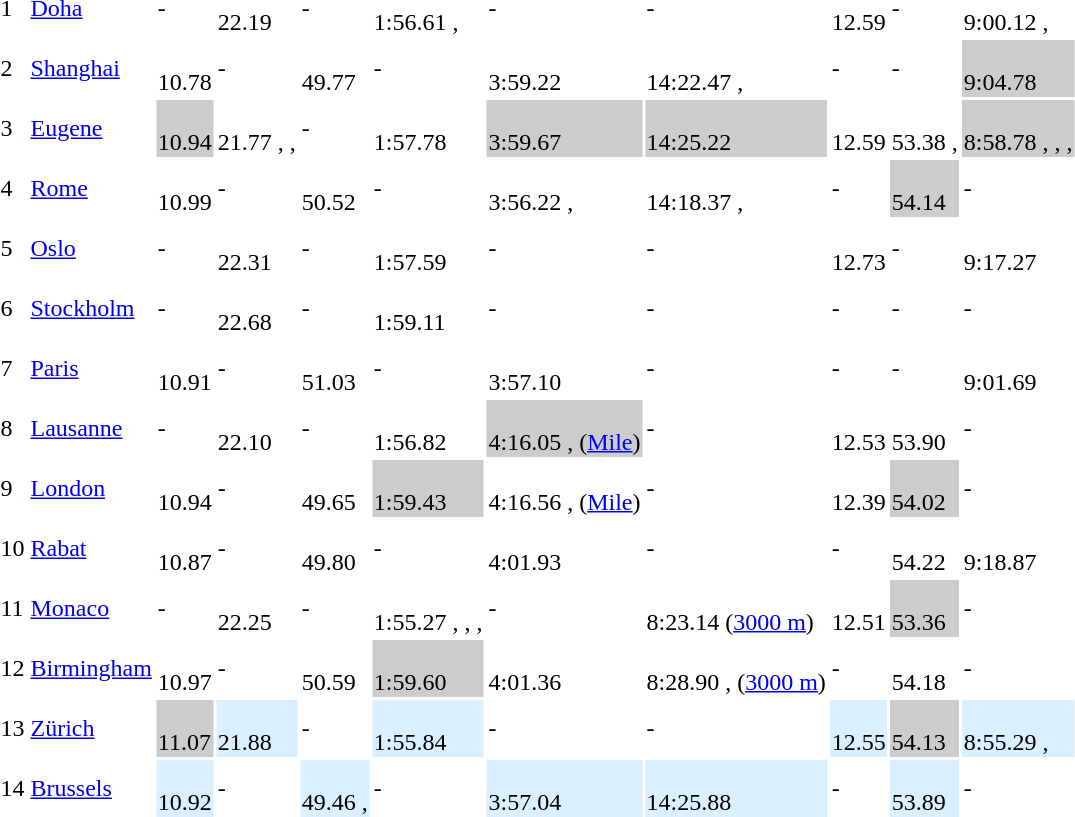<table>
<tr>
<td>1</td>
<td align=left><a href='#'>Doha</a></td>
<td>-</td>
<td><br> 22.19 </td>
<td>-</td>
<td><br> 1:56.61 , </td>
<td>-</td>
<td>-</td>
<td><br> 12.59</td>
<td>-</td>
<td><br> 9:00.12 , </td>
</tr>
<tr>
<td>2</td>
<td align=left><a href='#'>Shanghai</a></td>
<td><br>10.78 </td>
<td>-</td>
<td><br>49.77 </td>
<td>-</td>
<td><br> 3:59.22 </td>
<td><br>14:22.47 , </td>
<td>-</td>
<td>-</td>
<td style="background:#ccc;"><br>9:04.78 </td>
</tr>
<tr>
<td>3</td>
<td align=left><a href='#'>Eugene</a></td>
<td style="background:#ccc;"><br>10.94</td>
<td><br>21.77 , , </td>
<td>-</td>
<td><br>1:57.78</td>
<td style="background:#ccc;"><br>3:59.67</td>
<td style="background:#ccc;"><br>14:25.22 </td>
<td><br>12.59 </td>
<td><br>53.38 , </td>
<td style="background:#ccc;"><br>8:58.78 , , , </td>
</tr>
<tr>
<td>4</td>
<td align=left><a href='#'>Rome</a></td>
<td><br>10.99</td>
<td>-</td>
<td><br>50.52 </td>
<td>-</td>
<td><br>3:56.22 , </td>
<td><br>14:18.37 , </td>
<td>-</td>
<td style="background:#ccc;"><br>54.14 </td>
<td>-</td>
</tr>
<tr>
<td>5</td>
<td align=left><a href='#'>Oslo</a></td>
<td>-</td>
<td><br>22.31</td>
<td>-</td>
<td><br>1:57.59</td>
<td>-</td>
<td>-</td>
<td><br>12.73</td>
<td>-</td>
<td><br>9:17.27</td>
</tr>
<tr>
<td>6</td>
<td align=left><a href='#'>Stockholm</a></td>
<td>-</td>
<td><br>22.68 </td>
<td>-</td>
<td><br>1:59.11</td>
<td>-</td>
<td>-</td>
<td>-</td>
<td>-</td>
<td>-</td>
</tr>
<tr>
<td>7</td>
<td align=left><a href='#'>Paris</a></td>
<td><br>10.91</td>
<td>-</td>
<td><br>51.03</td>
<td>-</td>
<td><br>3:57.10</td>
<td>-</td>
<td>-</td>
<td>-</td>
<td><br>9:01.69</td>
</tr>
<tr>
<td>8</td>
<td align=left><a href='#'>Lausanne</a></td>
<td>-</td>
<td><br>22.10 </td>
<td>-</td>
<td><br>1:56.82 </td>
<td style="background:#ccc;"><br>4:16.05 ,  (<a href='#'>Mile</a>)</td>
<td>-</td>
<td><br>12.53 </td>
<td><br>53.90</td>
<td>-</td>
</tr>
<tr>
<td>9</td>
<td align=left><a href='#'>London</a></td>
<td><br> 10.94</td>
<td>-</td>
<td><br> 49.65 </td>
<td style="background:#ccc;"><br> 1:59.43</td>
<td><br> 4:16.56 ,  (<a href='#'>Mile</a>)</td>
<td>-</td>
<td><br> 12.39</td>
<td style="background:#ccc;"><br> 54.02 </td>
<td>-</td>
</tr>
<tr>
<td>10</td>
<td align=left><a href='#'>Rabat</a></td>
<td><br>10.87 </td>
<td>-</td>
<td><br>49.80 </td>
<td>-</td>
<td><br> 4:01.93</td>
<td>-</td>
<td>-</td>
<td><br> 54.22 </td>
<td><br> 9:18.87</td>
</tr>
<tr>
<td>11</td>
<td align=left><a href='#'>Monaco</a></td>
<td>-</td>
<td><br> 22.25</td>
<td>-</td>
<td><br> 1:55.27 , , , </td>
<td>-</td>
<td><br>8:23.14  (<a href='#'>3000 m</a>)</td>
<td><br> 12.51</td>
<td style="background:#ccc;"><br> 53.36</td>
<td>-</td>
</tr>
<tr>
<td>12</td>
<td align=left><a href='#'>Birmingham</a></td>
<td><br> 10.97</td>
<td>-</td>
<td><br> 50.59</td>
<td style="background:#ccc;"><br> 1:59.60</td>
<td><br> 4:01.36</td>
<td><br>8:28.90 ,  (<a href='#'>3000 m</a>)</td>
<td>-</td>
<td><br> 54.18 </td>
<td>-</td>
</tr>
<tr>
<td>13</td>
<td align=left><a href='#'>Zürich</a></td>
<td style="background:#ccc;"><br> 11.07</td>
<td style="background:#daefff;"><br>21.88 </td>
<td>-</td>
<td style="background:#daefff;"><br> 1:55.84</td>
<td>-</td>
<td>-</td>
<td style="background:#daefff;"><br> 12.55</td>
<td style="background:#ccc;"><br> 54.13 </td>
<td style="background:#daefff;"><br>8:55.29 , </td>
</tr>
<tr>
<td>14</td>
<td align=left><a href='#'>Brussels</a></td>
<td style="background:#daefff;"><br> 10.92</td>
<td>-</td>
<td style="background:#daefff;"><br>49.46 , </td>
<td>-</td>
<td style="background:#daefff;"><br> 3:57.04 </td>
<td style="background:#daefff;"><br>14:25.88</td>
<td>-</td>
<td style="background:#daefff;"><br> 53.89</td>
<td>-</td>
</tr>
</table>
